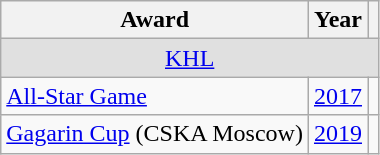<table class="wikitable">
<tr>
<th>Award</th>
<th>Year</th>
<th></th>
</tr>
<tr ALIGN="center" bgcolor="#e0e0e0">
<td colspan="3"><a href='#'>KHL</a></td>
</tr>
<tr>
<td><a href='#'>All-Star Game</a></td>
<td><a href='#'>2017</a></td>
<td></td>
</tr>
<tr>
<td><a href='#'>Gagarin Cup</a> (CSKA Moscow)</td>
<td><a href='#'>2019</a></td>
<td></td>
</tr>
</table>
